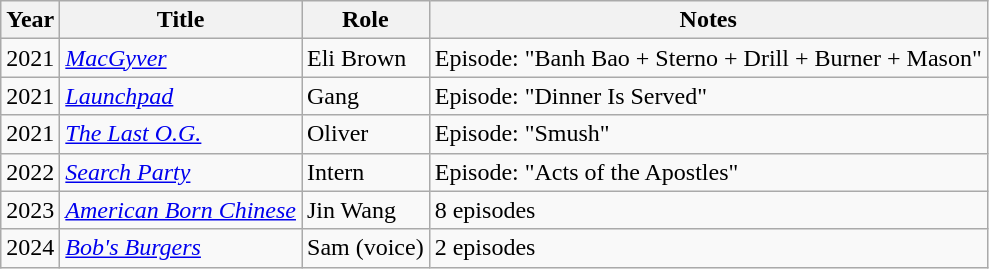<table class="wikitable sortable">
<tr>
<th>Year</th>
<th>Title</th>
<th>Role</th>
<th class="unsortable">Notes</th>
</tr>
<tr>
<td>2021</td>
<td><em><a href='#'>MacGyver</a></em></td>
<td>Eli Brown</td>
<td>Episode: "Banh Bao + Sterno + Drill + Burner + Mason"</td>
</tr>
<tr>
<td>2021</td>
<td><em><a href='#'>Launchpad</a></em></td>
<td>Gang</td>
<td>Episode: "Dinner Is Served"</td>
</tr>
<tr>
<td>2021</td>
<td><em><a href='#'>The Last O.G.</a></em></td>
<td>Oliver</td>
<td>Episode: "Smush"</td>
</tr>
<tr>
<td>2022</td>
<td><em><a href='#'>Search Party</a></em></td>
<td>Intern</td>
<td>Episode: "Acts of the Apostles"</td>
</tr>
<tr>
<td>2023</td>
<td><em><a href='#'>American Born Chinese</a></em></td>
<td>Jin Wang</td>
<td>8 episodes</td>
</tr>
<tr>
<td>2024</td>
<td><em><a href='#'>Bob's Burgers</a></em></td>
<td>Sam (voice)</td>
<td>2 episodes</td>
</tr>
</table>
